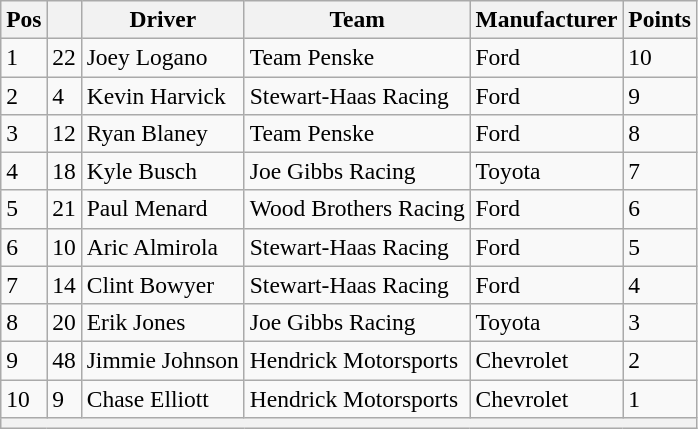<table class="wikitable" style="font-size:98%">
<tr>
<th>Pos</th>
<th></th>
<th>Driver</th>
<th>Team</th>
<th>Manufacturer</th>
<th>Points</th>
</tr>
<tr>
<td>1</td>
<td>22</td>
<td>Joey Logano</td>
<td>Team Penske</td>
<td>Ford</td>
<td>10</td>
</tr>
<tr>
<td>2</td>
<td>4</td>
<td>Kevin Harvick</td>
<td>Stewart-Haas Racing</td>
<td>Ford</td>
<td>9</td>
</tr>
<tr>
<td>3</td>
<td>12</td>
<td>Ryan Blaney</td>
<td>Team Penske</td>
<td>Ford</td>
<td>8</td>
</tr>
<tr>
<td>4</td>
<td>18</td>
<td>Kyle Busch</td>
<td>Joe Gibbs Racing</td>
<td>Toyota</td>
<td>7</td>
</tr>
<tr>
<td>5</td>
<td>21</td>
<td>Paul Menard</td>
<td>Wood Brothers Racing</td>
<td>Ford</td>
<td>6</td>
</tr>
<tr>
<td>6</td>
<td>10</td>
<td>Aric Almirola</td>
<td>Stewart-Haas Racing</td>
<td>Ford</td>
<td>5</td>
</tr>
<tr>
<td>7</td>
<td>14</td>
<td>Clint Bowyer</td>
<td>Stewart-Haas Racing</td>
<td>Ford</td>
<td>4</td>
</tr>
<tr>
<td>8</td>
<td>20</td>
<td>Erik Jones</td>
<td>Joe Gibbs Racing</td>
<td>Toyota</td>
<td>3</td>
</tr>
<tr>
<td>9</td>
<td>48</td>
<td>Jimmie Johnson</td>
<td>Hendrick Motorsports</td>
<td>Chevrolet</td>
<td>2</td>
</tr>
<tr>
<td>10</td>
<td>9</td>
<td>Chase Elliott</td>
<td>Hendrick Motorsports</td>
<td>Chevrolet</td>
<td>1</td>
</tr>
<tr>
<th colspan="6"></th>
</tr>
</table>
